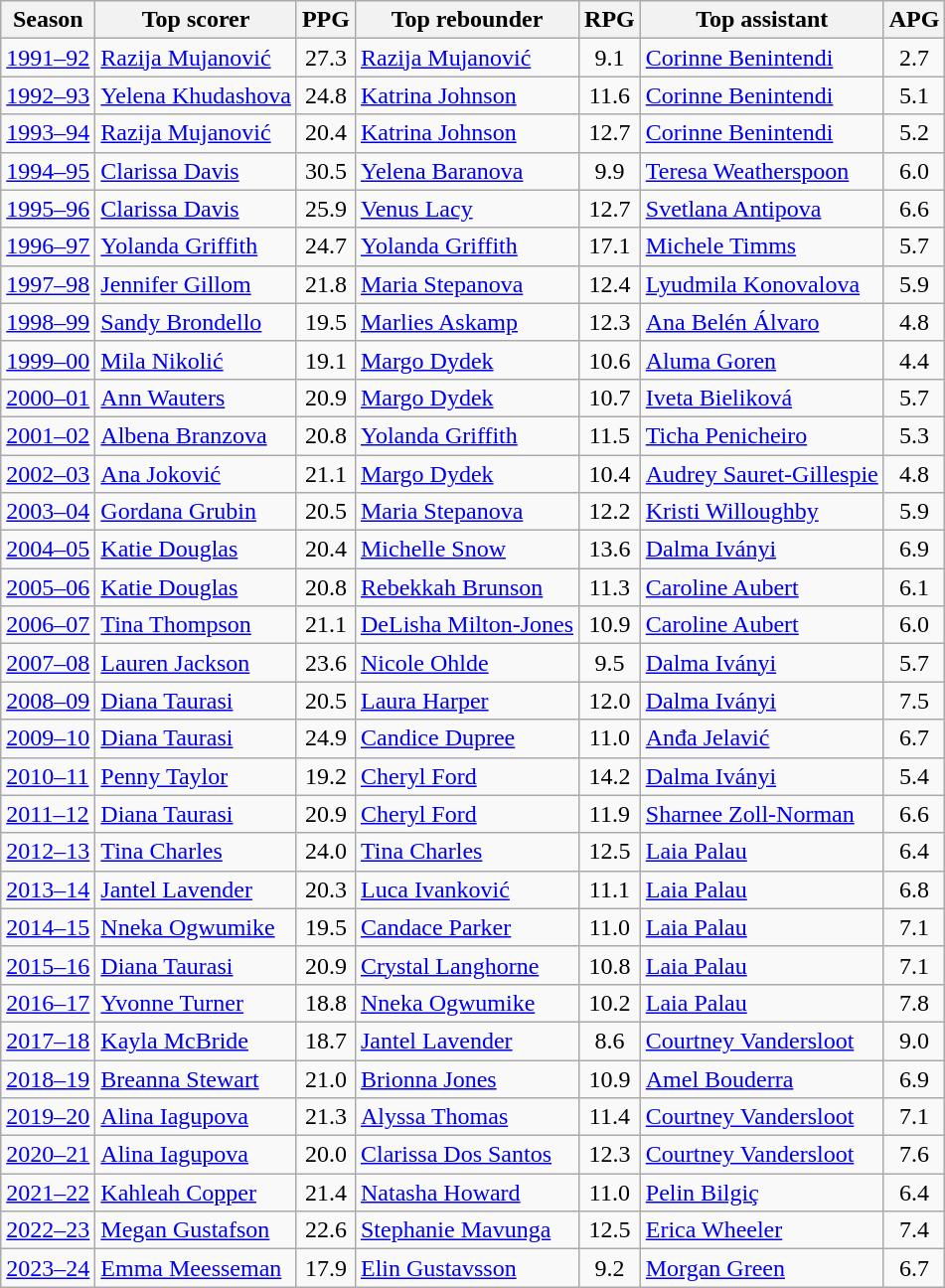<table class="wikitable">
<tr>
<th>Season</th>
<th>Top scorer</th>
<th>PPG</th>
<th>Top rebounder</th>
<th>RPG</th>
<th>Top assistant</th>
<th>APG</th>
</tr>
<tr>
<td><a href='#'>1991–92</a></td>
<td> <a href='#'>Razija Mujanović</a></td>
<td align="center">27.3</td>
<td> <a href='#'>Razija Mujanović</a></td>
<td align="center">9.1</td>
<td> <a href='#'>Corinne Benintendi</a></td>
<td align="center">2.7</td>
</tr>
<tr>
<td><a href='#'>1992–93</a></td>
<td> <a href='#'>Yelena Khudashova</a></td>
<td align="center">24.8</td>
<td> <a href='#'>Katrina Johnson</a></td>
<td align="center">11.6</td>
<td> <a href='#'>Corinne Benintendi</a></td>
<td align="center">5.1</td>
</tr>
<tr>
<td><a href='#'>1993–94</a></td>
<td> <a href='#'>Razija Mujanović</a></td>
<td align="center">20.4</td>
<td> <a href='#'>Katrina Johnson</a></td>
<td align="center">12.7</td>
<td> <a href='#'>Corinne Benintendi</a></td>
<td align="center">5.2</td>
</tr>
<tr>
<td><a href='#'>1994–95</a></td>
<td> <a href='#'>Clarissa Davis</a></td>
<td align="center">30.5</td>
<td> <a href='#'>Yelena Baranova</a></td>
<td align="center">9.9</td>
<td> <a href='#'>Teresa Weatherspoon</a></td>
<td align="center">6.0</td>
</tr>
<tr>
<td><a href='#'>1995–96</a></td>
<td> <a href='#'>Clarissa Davis</a></td>
<td align="center">25.9</td>
<td> <a href='#'>Venus Lacy</a></td>
<td align="center">12.7</td>
<td> <a href='#'>Svetlana Antipova</a></td>
<td align="center">6.6</td>
</tr>
<tr>
<td><a href='#'>1996–97</a></td>
<td> <a href='#'>Yolanda Griffith</a></td>
<td align="center">24.7</td>
<td> <a href='#'>Yolanda Griffith</a></td>
<td align="center">17.1</td>
<td> <a href='#'>Michele Timms</a></td>
<td align="center">5.7</td>
</tr>
<tr>
<td><a href='#'>1997–98</a></td>
<td> <a href='#'>Jennifer Gillom</a></td>
<td align="center">21.8</td>
<td> <a href='#'>Maria Stepanova</a></td>
<td align="center">12.4</td>
<td> <a href='#'>Lyudmila Konovalova</a></td>
<td align="center">5.9</td>
</tr>
<tr>
<td><a href='#'>1998–99</a></td>
<td> <a href='#'>Sandy Brondello</a></td>
<td align="center">19.5</td>
<td> <a href='#'>Marlies Askamp</a></td>
<td align="center">12.3</td>
<td> <a href='#'>Ana Belén Álvaro</a></td>
<td align="center">4.8</td>
</tr>
<tr>
<td><a href='#'>1999–00</a></td>
<td> <a href='#'>Mila Nikolić</a></td>
<td align="center">19.1</td>
<td> <a href='#'>Margo Dydek</a></td>
<td align="center">10.6</td>
<td> <a href='#'>Aluma Goren</a></td>
<td align="center">4.4</td>
</tr>
<tr>
<td><a href='#'>2000–01</a></td>
<td> <a href='#'>Ann Wauters</a></td>
<td align="center">20.9</td>
<td> <a href='#'>Margo Dydek</a></td>
<td align="center">10.7</td>
<td> <a href='#'>Iveta Bieliková</a></td>
<td align="center">5.7</td>
</tr>
<tr>
<td><a href='#'>2001–02</a></td>
<td> <a href='#'>Albena Branzova</a></td>
<td align="center">20.8</td>
<td> <a href='#'>Yolanda Griffith</a></td>
<td align="center">11.5</td>
<td> <a href='#'>Ticha Penicheiro</a></td>
<td align="center">5.3</td>
</tr>
<tr>
<td><a href='#'>2002–03</a></td>
<td> <a href='#'>Ana Joković</a></td>
<td align="center">21.1</td>
<td> <a href='#'>Margo Dydek</a></td>
<td align="center">10.4</td>
<td> <a href='#'>Audrey Sauret-Gillespie</a></td>
<td align="center">4.8</td>
</tr>
<tr>
<td><a href='#'>2003–04</a></td>
<td> <a href='#'>Gordana Grubin</a></td>
<td align="center">20.5</td>
<td> <a href='#'>Maria Stepanova</a></td>
<td align="center">12.2</td>
<td> <a href='#'>Kristi Willoughby</a></td>
<td align="center">5.9</td>
</tr>
<tr>
<td><a href='#'>2004–05</a></td>
<td> <a href='#'>Katie Douglas</a></td>
<td align="center">20.4</td>
<td> <a href='#'>Michelle Snow</a></td>
<td align="center">13.6</td>
<td> <a href='#'>Dalma Iványi</a></td>
<td align="center">6.9</td>
</tr>
<tr>
<td><a href='#'>2005–06</a></td>
<td> <a href='#'>Katie Douglas</a></td>
<td align="center">20.8</td>
<td> <a href='#'>Rebekkah Brunson</a></td>
<td align="center">11.3</td>
<td> <a href='#'>Caroline Aubert</a></td>
<td align="center">6.1</td>
</tr>
<tr>
<td><a href='#'>2006–07</a></td>
<td> <a href='#'>Tina Thompson</a></td>
<td align="center">21.1</td>
<td> <a href='#'>DeLisha Milton-Jones</a></td>
<td align="center">10.9</td>
<td> <a href='#'>Caroline Aubert</a></td>
<td align="center">6.0</td>
</tr>
<tr>
<td><a href='#'>2007–08</a></td>
<td> <a href='#'>Lauren Jackson</a></td>
<td align="center">23.6</td>
<td> <a href='#'>Nicole Ohlde</a></td>
<td align="center">9.5</td>
<td> <a href='#'>Dalma Iványi</a></td>
<td align="center">5.7</td>
</tr>
<tr>
<td><a href='#'>2008–09</a></td>
<td> <a href='#'>Diana Taurasi</a></td>
<td align="center">20.5</td>
<td> <a href='#'>Laura Harper</a></td>
<td align="center">12.0</td>
<td> <a href='#'>Dalma Iványi</a></td>
<td align="center">7.5</td>
</tr>
<tr>
<td><a href='#'>2009–10</a></td>
<td> <a href='#'>Diana Taurasi</a></td>
<td align="center">24.9</td>
<td> <a href='#'>Candice Dupree</a></td>
<td align="center">11.0</td>
<td> <a href='#'>Anđa Jelavić</a></td>
<td align="center">6.7</td>
</tr>
<tr>
<td><a href='#'>2010–11</a></td>
<td> <a href='#'>Penny Taylor</a></td>
<td align="center">19.2</td>
<td> <a href='#'>Cheryl Ford</a></td>
<td align="center">14.2</td>
<td> <a href='#'>Dalma Iványi</a></td>
<td align="center">5.4</td>
</tr>
<tr>
<td><a href='#'>2011–12</a></td>
<td> <a href='#'>Diana Taurasi</a></td>
<td align="center">20.9</td>
<td> <a href='#'>Cheryl Ford</a></td>
<td align="center">11.9</td>
<td> <a href='#'>Sharnee Zoll-Norman</a></td>
<td align="center">6.6</td>
</tr>
<tr>
<td><a href='#'>2012–13</a></td>
<td> <a href='#'>Tina Charles</a></td>
<td align="center">24.0</td>
<td> <a href='#'>Tina Charles</a></td>
<td align="center">12.5</td>
<td> <a href='#'>Laia Palau</a></td>
<td align="center">6.4</td>
</tr>
<tr>
<td><a href='#'>2013–14</a></td>
<td> <a href='#'>Jantel Lavender</a></td>
<td align="center">20.3</td>
<td> <a href='#'>Luca Ivanković</a></td>
<td align="center">11.1</td>
<td> <a href='#'>Laia Palau</a></td>
<td align="center">6.8</td>
</tr>
<tr>
<td><a href='#'>2014–15</a></td>
<td> <a href='#'>Nneka Ogwumike</a></td>
<td align="center">19.5</td>
<td> <a href='#'>Candace Parker</a></td>
<td align="center">11.0</td>
<td> <a href='#'>Laia Palau</a></td>
<td align="center">7.1</td>
</tr>
<tr>
<td><a href='#'>2015–16</a></td>
<td> <a href='#'>Diana Taurasi</a></td>
<td align="center">20.9</td>
<td> <a href='#'>Crystal Langhorne</a></td>
<td align="center">10.8</td>
<td> <a href='#'>Laia Palau</a></td>
<td align="center">7.1</td>
</tr>
<tr>
<td><a href='#'>2016–17</a></td>
<td> <a href='#'>Yvonne Turner</a></td>
<td align="center">18.8</td>
<td> <a href='#'>Nneka Ogwumike</a></td>
<td align="center">10.2</td>
<td> <a href='#'>Laia Palau</a></td>
<td align="center">7.8</td>
</tr>
<tr>
<td><a href='#'>2017–18</a></td>
<td> <a href='#'>Kayla McBride</a></td>
<td align="center">18.7</td>
<td> <a href='#'>Jantel Lavender</a></td>
<td align="center">8.6</td>
<td> <a href='#'>Courtney Vandersloot</a></td>
<td align="center">9.0</td>
</tr>
<tr>
<td><a href='#'>2018–19</a></td>
<td> <a href='#'>Breanna Stewart</a></td>
<td align=center>21.0</td>
<td> <a href='#'>Brionna Jones</a></td>
<td align=center>10.9</td>
<td> <a href='#'>Amel Bouderra</a></td>
<td align=center>6.9</td>
</tr>
<tr>
<td><a href='#'>2019–20</a></td>
<td> <a href='#'>Alina Iagupova</a></td>
<td align=center>21.3</td>
<td> <a href='#'>Alyssa Thomas</a></td>
<td align=center>11.4</td>
<td> <a href='#'>Courtney Vandersloot</a></td>
<td align=center>7.1</td>
</tr>
<tr>
<td><a href='#'>2020–21</a></td>
<td> <a href='#'>Alina Iagupova</a></td>
<td align=center>20.0</td>
<td> <a href='#'>Clarissa Dos Santos</a></td>
<td align=center>12.3</td>
<td> <a href='#'>Courtney Vandersloot</a></td>
<td align=center>7.6</td>
</tr>
<tr>
<td><a href='#'>2021–22</a></td>
<td> <a href='#'>Kahleah Copper</a></td>
<td align=center>21.4</td>
<td> <a href='#'>Natasha Howard</a></td>
<td align=center>11.0</td>
<td> <a href='#'>Pelin Bilgiç</a></td>
<td align=center>6.4</td>
</tr>
<tr>
<td><a href='#'>2022–23</a></td>
<td> <a href='#'>Megan Gustafson</a></td>
<td align=center>22.6</td>
<td> <a href='#'>Stephanie Mavunga</a></td>
<td align=center>12.5</td>
<td> <a href='#'>Erica Wheeler</a></td>
<td align=center>7.4</td>
</tr>
<tr>
<td><a href='#'>2023–24</a></td>
<td> <a href='#'>Emma Meesseman</a></td>
<td align=center>17.9</td>
<td> <a href='#'>Elin Gustavsson</a></td>
<td align=center>9.2</td>
<td> <a href='#'>Morgan Green</a></td>
<td align=center>6.7</td>
</tr>
</table>
